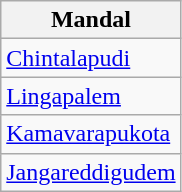<table class="wikitable sortable static-row-numbers static-row-header-hash">
<tr>
<th>Mandal</th>
</tr>
<tr>
<td><a href='#'>Chintalapudi</a></td>
</tr>
<tr>
<td><a href='#'>Lingapalem</a></td>
</tr>
<tr>
<td><a href='#'>Kamavarapukota</a></td>
</tr>
<tr>
<td><a href='#'>Jangareddigudem</a></td>
</tr>
</table>
